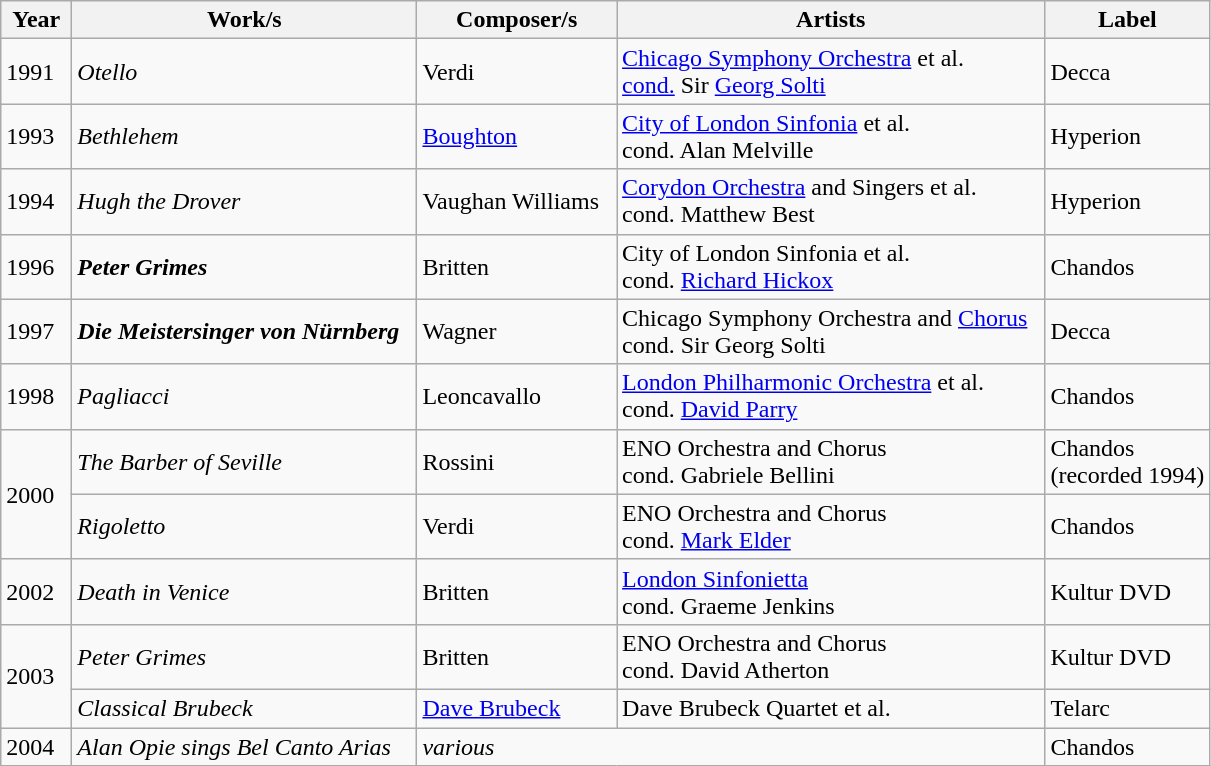<table class=wikitable>
<tr>
<th>Year</th>
<th>Work/s</th>
<th>Composer/s</th>
<th>Artists</th>
<th>Label</th>
</tr>
<tr>
<td>1991</td>
<td><em>Otello</em></td>
<td>Verdi</td>
<td><a href='#'>Chicago Symphony Orchestra</a> et al.<br><a href='#'>cond.</a> Sir <a href='#'>Georg Solti</a></td>
<td>Decca</td>
</tr>
<tr>
<td>1993</td>
<td><em>Bethlehem</em></td>
<td><a href='#'>Boughton</a></td>
<td><a href='#'>City of London Sinfonia</a> et al.<br>cond. Alan Melville</td>
<td>Hyperion</td>
</tr>
<tr>
<td>1994</td>
<td><em>Hugh the Drover</em></td>
<td>Vaughan Williams  </td>
<td><a href='#'>Corydon Orchestra</a> and Singers et al.<br>cond. Matthew Best</td>
<td>Hyperion</td>
</tr>
<tr>
<td>1996</td>
<td><strong><em>Peter Grimes</em></strong></td>
<td>Britten</td>
<td>City of London Sinfonia et al.<br>cond. <a href='#'>Richard Hickox</a></td>
<td>Chandos</td>
</tr>
<tr>
<td>1997  </td>
<td><strong><em>Die Meistersinger von Nürnberg</em></strong>  </td>
<td>Wagner</td>
<td>Chicago Symphony Orchestra and <a href='#'>Chorus</a>  <br>cond. Sir Georg Solti</td>
<td>Decca</td>
</tr>
<tr>
<td>1998</td>
<td><em>Pagliacci</em></td>
<td>Leoncavallo</td>
<td><a href='#'>London Philharmonic Orchestra</a> et al.<br>cond. <a href='#'>David Parry</a></td>
<td>Chandos</td>
</tr>
<tr>
<td rowspan=2>2000</td>
<td><em>The Barber of Seville</em></td>
<td>Rossini</td>
<td>ENO Orchestra and Chorus<br>cond. Gabriele Bellini</td>
<td>Chandos<br>(recorded 1994)</td>
</tr>
<tr>
<td><em>Rigoletto</em></td>
<td>Verdi</td>
<td>ENO Orchestra and Chorus<br>cond. <a href='#'>Mark Elder</a></td>
<td>Chandos</td>
</tr>
<tr>
<td>2002</td>
<td><em>Death in Venice</em></td>
<td>Britten</td>
<td><a href='#'>London Sinfonietta</a><br>cond. Graeme Jenkins</td>
<td>Kultur DVD</td>
</tr>
<tr>
<td rowspan=2>2003</td>
<td><em>Peter Grimes</em></td>
<td>Britten</td>
<td>ENO Orchestra and Chorus<br>cond. David Atherton</td>
<td>Kultur DVD</td>
</tr>
<tr>
<td><em>Classical Brubeck</em></td>
<td><a href='#'>Dave Brubeck</a></td>
<td>Dave Brubeck Quartet et al.</td>
<td>Telarc</td>
</tr>
<tr>
<td>2004</td>
<td><em>Alan Opie sings Bel Canto Arias</em></td>
<td colspan=2><em>various</em></td>
<td>Chandos</td>
</tr>
</table>
